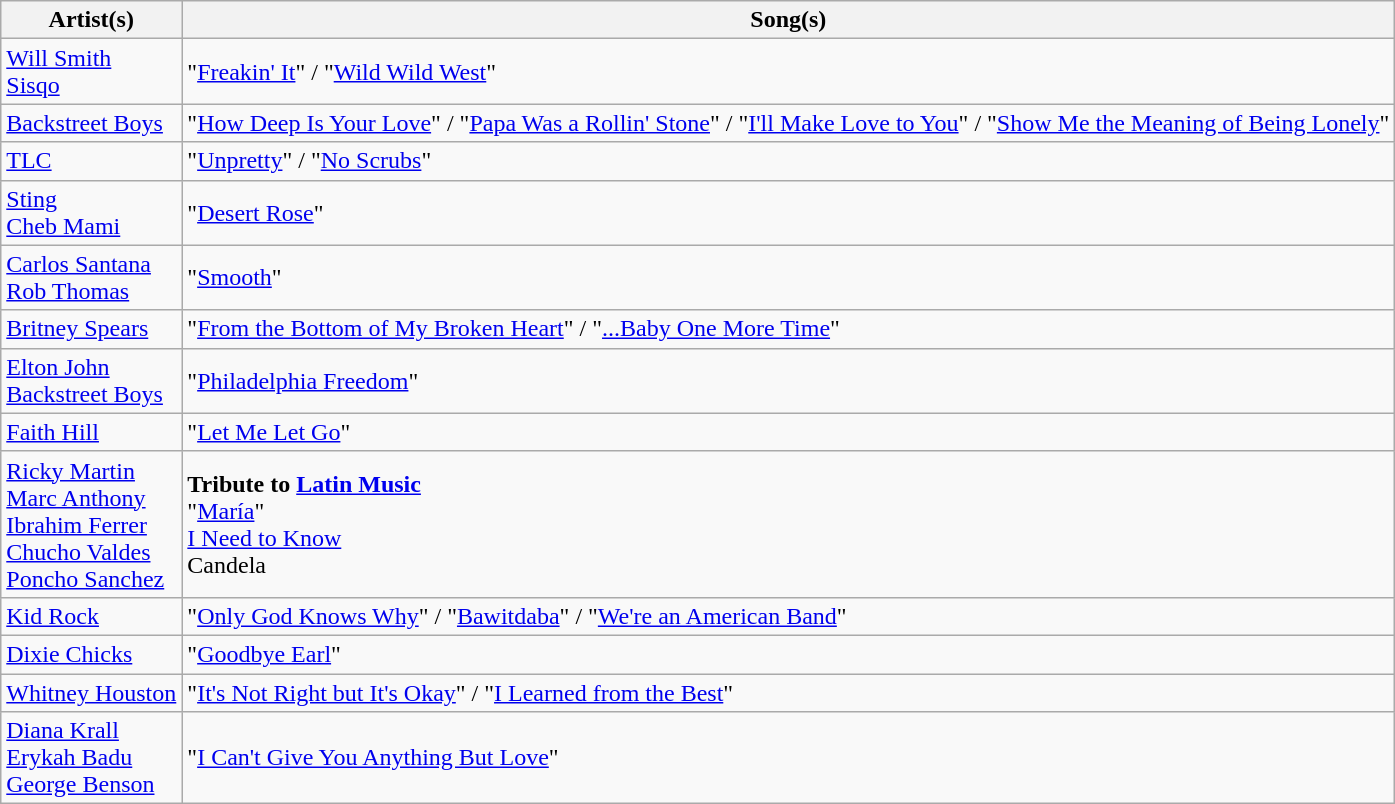<table class="wikitable plainrowheaders">
<tr>
<th scope="col">Artist(s)</th>
<th scope="col">Song(s)</th>
</tr>
<tr>
<td scope="row"><a href='#'>Will Smith</a><br><a href='#'>Sisqo</a></td>
<td>"<a href='#'>Freakin' It</a>" / "<a href='#'>Wild Wild West</a>"</td>
</tr>
<tr>
<td scope="row"><a href='#'>Backstreet Boys</a></td>
<td>"<a href='#'>How Deep Is Your Love</a>" / "<a href='#'>Papa Was a Rollin' Stone</a>" / "<a href='#'>I'll Make Love to You</a>" / "<a href='#'>Show Me the Meaning of Being Lonely</a>"</td>
</tr>
<tr>
<td scope="row"><a href='#'>TLC</a></td>
<td>"<a href='#'>Unpretty</a>" / "<a href='#'>No Scrubs</a>"</td>
</tr>
<tr>
<td scope="row"><a href='#'>Sting</a><br><a href='#'>Cheb Mami</a></td>
<td>"<a href='#'>Desert Rose</a>"</td>
</tr>
<tr>
<td scope="row"><a href='#'>Carlos Santana</a><br><a href='#'>Rob Thomas</a></td>
<td>"<a href='#'>Smooth</a>"</td>
</tr>
<tr>
<td scope="row"><a href='#'>Britney Spears</a></td>
<td>"<a href='#'>From the Bottom of My Broken Heart</a>" / "<a href='#'>...Baby One More Time</a>"</td>
</tr>
<tr>
<td scope="row"><a href='#'>Elton John</a><br><a href='#'>Backstreet Boys</a></td>
<td>"<a href='#'>Philadelphia Freedom</a>"</td>
</tr>
<tr>
<td scope="row"><a href='#'>Faith Hill</a></td>
<td>"<a href='#'>Let Me Let Go</a>"</td>
</tr>
<tr>
<td scope="row"><a href='#'>Ricky Martin</a><br><a href='#'>Marc Anthony</a><br><a href='#'>Ibrahim Ferrer</a><br><a href='#'>Chucho Valdes</a><br><a href='#'>Poncho Sanchez</a><br></td>
<td><strong>Tribute to <a href='#'>Latin Music</a></strong><br> "<a href='#'>María</a>"<br> <a href='#'>I Need to Know</a><br>Candela</td>
</tr>
<tr>
<td scope="row"><a href='#'>Kid Rock</a></td>
<td>"<a href='#'>Only God Knows Why</a>" / "<a href='#'>Bawitdaba</a>" / "<a href='#'>We're an American Band</a>"</td>
</tr>
<tr>
<td scope="row"><a href='#'>Dixie Chicks</a></td>
<td>"<a href='#'>Goodbye Earl</a>"</td>
</tr>
<tr>
<td scope="row"><a href='#'>Whitney Houston</a></td>
<td>"<a href='#'>It's Not Right but It's Okay</a>" / "<a href='#'>I Learned from the Best</a>"</td>
</tr>
<tr>
<td scope="row"><a href='#'>Diana Krall</a><br><a href='#'>Erykah Badu</a><br><a href='#'>George Benson</a></td>
<td>"<a href='#'>I Can't Give You Anything But Love</a>"</td>
</tr>
</table>
